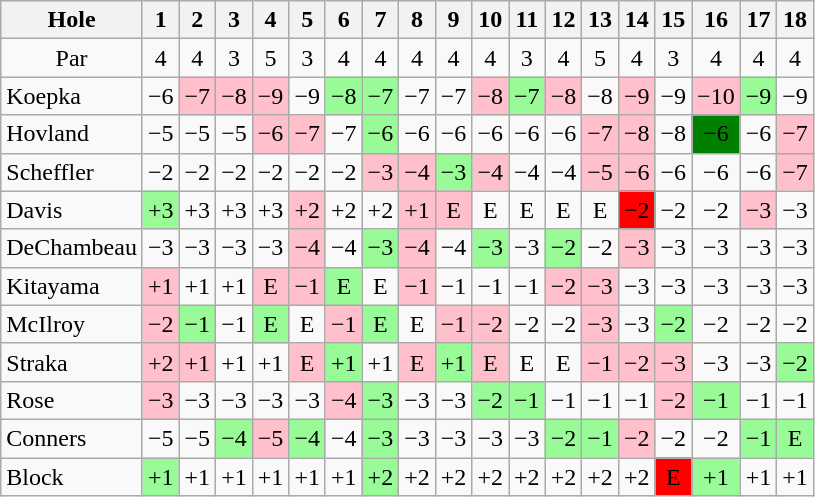<table class="wikitable" style="text-align:center">
<tr>
<th>Hole</th>
<th>1</th>
<th>2</th>
<th>3</th>
<th>4</th>
<th>5</th>
<th>6</th>
<th>7</th>
<th>8</th>
<th>9</th>
<th>10</th>
<th>11</th>
<th>12</th>
<th>13</th>
<th>14</th>
<th>15</th>
<th>16</th>
<th>17</th>
<th>18</th>
</tr>
<tr>
<td>Par</td>
<td>4</td>
<td>4</td>
<td>3</td>
<td>5</td>
<td>3</td>
<td>4</td>
<td>4</td>
<td>4</td>
<td>4</td>
<td>4</td>
<td>3</td>
<td>4</td>
<td>5</td>
<td>4</td>
<td>3</td>
<td>4</td>
<td>4</td>
<td>4</td>
</tr>
<tr>
<td align=left> Koepka</td>
<td>−6</td>
<td style="background: Pink;">−7</td>
<td style="background: Pink;">−8</td>
<td style="background: Pink;">−9</td>
<td>−9</td>
<td style="background: PaleGreen;">−8</td>
<td style="background: PaleGreen;">−7</td>
<td>−7</td>
<td>−7</td>
<td style="background: Pink;">−8</td>
<td style="background: PaleGreen;">−7</td>
<td style="background: Pink;">−8</td>
<td>−8</td>
<td style="background: Pink;">−9</td>
<td>−9</td>
<td style="background: Pink;">−10</td>
<td style="background: PaleGreen;">−9</td>
<td>−9</td>
</tr>
<tr>
<td align=left> Hovland</td>
<td>−5</td>
<td>−5</td>
<td>−5</td>
<td style="background: Pink;">−6</td>
<td style="background: Pink;">−7</td>
<td>−7</td>
<td style="background: PaleGreen;">−6</td>
<td>−6</td>
<td>−6</td>
<td>−6</td>
<td>−6</td>
<td>−6</td>
<td style="background: Pink;">−7</td>
<td style="background: Pink;">−8</td>
<td>−8</td>
<td style="background: Green;">−6</td>
<td>−6</td>
<td style="background: Pink;">−7</td>
</tr>
<tr>
<td align=left> Scheffler</td>
<td>−2</td>
<td>−2</td>
<td>−2</td>
<td>−2</td>
<td>−2</td>
<td>−2</td>
<td style="background: Pink;">−3</td>
<td style="background: Pink;">−4</td>
<td style="background: PaleGreen;">−3</td>
<td style="background: Pink;">−4</td>
<td>−4</td>
<td>−4</td>
<td style="background: Pink;">−5</td>
<td style="background: Pink;">−6</td>
<td>−6</td>
<td>−6</td>
<td>−6</td>
<td style="background: Pink;">−7</td>
</tr>
<tr>
<td align=left> Davis</td>
<td style="background: PaleGreen;">+3</td>
<td>+3</td>
<td>+3</td>
<td>+3</td>
<td style="background: Pink;">+2</td>
<td>+2</td>
<td>+2</td>
<td style="background: Pink;">+1</td>
<td style="background: Pink;">E</td>
<td>E</td>
<td>E</td>
<td>E</td>
<td>E</td>
<td style="background: Red;">−2</td>
<td>−2</td>
<td>−2</td>
<td style="background: Pink;">−3</td>
<td>−3</td>
</tr>
<tr>
<td align=left> DeChambeau</td>
<td>−3</td>
<td>−3</td>
<td>−3</td>
<td>−3</td>
<td style="background: Pink;">−4</td>
<td>−4</td>
<td style="background: PaleGreen;">−3</td>
<td style="background: Pink;">−4</td>
<td>−4</td>
<td style="background: PaleGreen;">−3</td>
<td>−3</td>
<td style="background: PaleGreen;">−2</td>
<td>−2</td>
<td style="background: Pink;">−3</td>
<td>−3</td>
<td>−3</td>
<td>−3</td>
<td>−3</td>
</tr>
<tr>
<td align=left> Kitayama</td>
<td style="background: Pink;">+1</td>
<td>+1</td>
<td>+1</td>
<td style="background: Pink;">E</td>
<td style="background: Pink;">−1</td>
<td style="background: PaleGreen;">E</td>
<td>E</td>
<td style="background: Pink;">−1</td>
<td>−1</td>
<td>−1</td>
<td>−1</td>
<td style="background: Pink;">−2</td>
<td style="background: Pink;">−3</td>
<td>−3</td>
<td>−3</td>
<td>−3</td>
<td>−3</td>
<td>−3</td>
</tr>
<tr>
<td align=left> McIlroy</td>
<td style="background: Pink;">−2</td>
<td style="background: PaleGreen;">−1</td>
<td>−1</td>
<td style="background: PaleGreen;">E</td>
<td>E</td>
<td style="background: Pink;">−1</td>
<td style="background: PaleGreen;">E</td>
<td>E</td>
<td style="background: Pink;">−1</td>
<td style="background: Pink;">−2</td>
<td>−2</td>
<td>−2</td>
<td style="background: Pink;">−3</td>
<td>−3</td>
<td style="background: PaleGreen;">−2</td>
<td>−2</td>
<td>−2</td>
<td>−2</td>
</tr>
<tr>
<td align=left> Straka</td>
<td style="background: Pink;">+2</td>
<td style="background: Pink;">+1</td>
<td>+1</td>
<td>+1</td>
<td style="background: Pink;">E</td>
<td style="background: PaleGreen;">+1</td>
<td>+1</td>
<td style="background: Pink;">E</td>
<td style="background: PaleGreen;">+1</td>
<td style="background: Pink;">E</td>
<td>E</td>
<td>E</td>
<td style="background: Pink;">−1</td>
<td style="background: Pink;">−2</td>
<td style="background: Pink;">−3</td>
<td>−3</td>
<td>−3</td>
<td style="background: PaleGreen;">−2</td>
</tr>
<tr>
<td align=left> Rose</td>
<td style="background: Pink;">−3</td>
<td>−3</td>
<td>−3</td>
<td>−3</td>
<td>−3</td>
<td style="background: Pink;">−4</td>
<td style="background: PaleGreen;">−3</td>
<td>−3</td>
<td>−3</td>
<td style="background: PaleGreen;">−2</td>
<td style="background: PaleGreen;">−1</td>
<td>−1</td>
<td>−1</td>
<td>−1</td>
<td style="background: Pink;">−2</td>
<td style="background: PaleGreen;">−1</td>
<td>−1</td>
<td>−1</td>
</tr>
<tr>
<td align=left> Conners</td>
<td>−5</td>
<td>−5</td>
<td style="background: PaleGreen;">−4</td>
<td style="background: Pink;">−5</td>
<td style="background: PaleGreen;">−4</td>
<td>−4</td>
<td style="background: PaleGreen;">−3</td>
<td>−3</td>
<td>−3</td>
<td>−3</td>
<td>−3</td>
<td style="background: PaleGreen;">−2</td>
<td style="background: PaleGreen;">−1</td>
<td style="background: Pink;">−2</td>
<td>−2</td>
<td>−2</td>
<td style="background: PaleGreen;">−1</td>
<td style="background: PaleGreen;">E</td>
</tr>
<tr>
<td align=left> Block</td>
<td style="background: PaleGreen;">+1</td>
<td>+1</td>
<td>+1</td>
<td>+1</td>
<td>+1</td>
<td>+1</td>
<td style="background: PaleGreen;">+2</td>
<td>+2</td>
<td>+2</td>
<td>+2</td>
<td>+2</td>
<td>+2</td>
<td>+2</td>
<td>+2</td>
<td style="background: Red;">E</td>
<td style="background: PaleGreen;">+1</td>
<td>+1</td>
<td>+1</td>
</tr>
</table>
